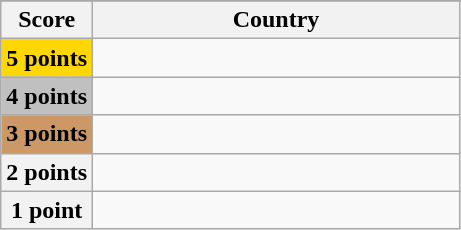<table class="wikitable">
<tr>
</tr>
<tr>
<th scope="col" width="20%">Score</th>
<th scope="col">Country</th>
</tr>
<tr>
<th scope="row" style="background:gold">5 points</th>
<td></td>
</tr>
<tr>
<th scope="row" style="background:silver">4 points</th>
<td></td>
</tr>
<tr>
<th scope="row" style="background:#CC9966">3 points</th>
<td></td>
</tr>
<tr>
<th scope="row">2 points</th>
<td></td>
</tr>
<tr>
<th scope="row">1 point</th>
<td></td>
</tr>
</table>
